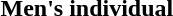<table>
<tr>
<th scope="row">Men's individual<br></th>
<td></td>
<td></td>
<td></td>
</tr>
</table>
